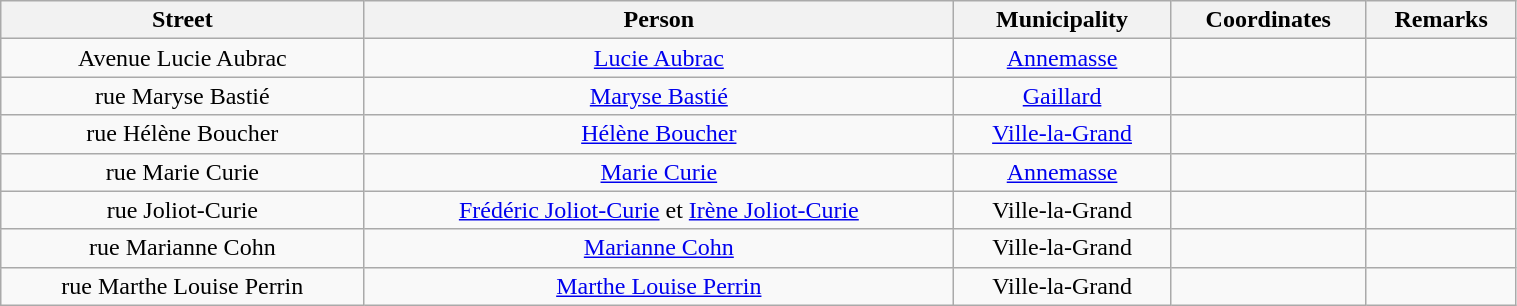<table class="wikitable sortable centre" style="text-align:center; width:80%;">
<tr>
<th>Street</th>
<th>Person</th>
<th>Municipality</th>
<th>Coordinates</th>
<th>Remarks</th>
</tr>
<tr>
<td>Avenue Lucie Aubrac</td>
<td><a href='#'>Lucie Aubrac</a></td>
<td><a href='#'>Annemasse</a></td>
<td></td>
<td></td>
</tr>
<tr>
<td>rue Maryse Bastié</td>
<td><a href='#'>Maryse Bastié</a></td>
<td><a href='#'>Gaillard</a></td>
<td></td>
<td></td>
</tr>
<tr>
<td>rue Hélène Boucher</td>
<td><a href='#'>Hélène Boucher</a></td>
<td><a href='#'>Ville-la-Grand</a></td>
<td></td>
<td></td>
</tr>
<tr>
<td>rue Marie Curie</td>
<td><a href='#'>Marie Curie</a></td>
<td><a href='#'>Annemasse</a></td>
<td></td>
<td></td>
</tr>
<tr>
<td>rue Joliot-Curie</td>
<td><a href='#'>Frédéric Joliot-Curie</a> et <a href='#'>Irène Joliot-Curie</a></td>
<td>Ville-la-Grand</td>
<td></td>
<td></td>
</tr>
<tr>
<td>rue Marianne Cohn</td>
<td><a href='#'>Marianne Cohn</a></td>
<td>Ville-la-Grand</td>
<td></td>
<td></td>
</tr>
<tr>
<td>rue Marthe Louise Perrin</td>
<td><a href='#'>Marthe Louise Perrin</a></td>
<td>Ville-la-Grand</td>
<td></td>
<td></td>
</tr>
</table>
